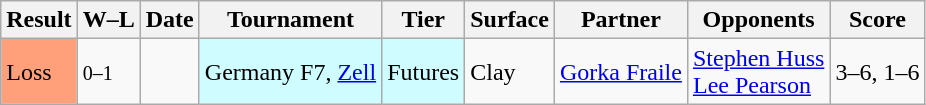<table class="sortable wikitable">
<tr>
<th>Result</th>
<th class="unsortable">W–L</th>
<th>Date</th>
<th>Tournament</th>
<th>Tier</th>
<th>Surface</th>
<th>Partner</th>
<th>Opponents</th>
<th class="unsortable">Score</th>
</tr>
<tr>
<td bgcolor=FFA07A>Loss</td>
<td><small>0–1</small></td>
<td></td>
<td style="background:#cffcff;">Germany F7, <a href='#'>Zell</a></td>
<td style="background:#cffcff;">Futures</td>
<td>Clay</td>
<td> <a href='#'>Gorka Fraile</a></td>
<td> <a href='#'>Stephen Huss</a><br> <a href='#'>Lee Pearson</a></td>
<td>3–6, 1–6</td>
</tr>
</table>
